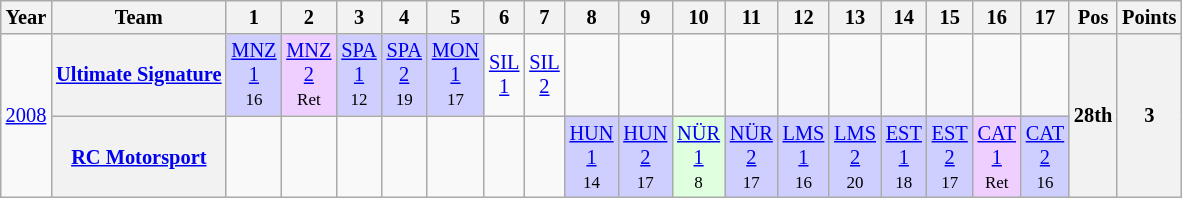<table class="wikitable" style="text-align:center; font-size:85%">
<tr>
<th>Year</th>
<th>Team</th>
<th>1</th>
<th>2</th>
<th>3</th>
<th>4</th>
<th>5</th>
<th>6</th>
<th>7</th>
<th>8</th>
<th>9</th>
<th>10</th>
<th>11</th>
<th>12</th>
<th>13</th>
<th>14</th>
<th>15</th>
<th>16</th>
<th>17</th>
<th>Pos</th>
<th>Points</th>
</tr>
<tr>
<td rowspan=2><a href='#'>2008</a></td>
<th nowrap><a href='#'>Ultimate Signature</a></th>
<td style="background:#CFCFFF;"><a href='#'>MNZ<br>1</a><br><small>16</small></td>
<td style="background:#EFCFFF;"><a href='#'>MNZ<br>2</a><br><small>Ret</small></td>
<td style="background:#CFCFFF;"><a href='#'>SPA<br>1</a><br><small>12</small></td>
<td style="background:#CFCFFF;"><a href='#'>SPA<br>2</a><br><small>19</small></td>
<td style="background:#CFCFFF;"><a href='#'>MON<br>1</a><br><small>17</small></td>
<td><a href='#'>SIL<br>1</a></td>
<td><a href='#'>SIL<br>2</a></td>
<td></td>
<td></td>
<td></td>
<td></td>
<td></td>
<td></td>
<td></td>
<td></td>
<td></td>
<td></td>
<th rowspan=2>28th</th>
<th rowspan=2>3</th>
</tr>
<tr>
<th nowrap><a href='#'>RC Motorsport</a></th>
<td></td>
<td></td>
<td></td>
<td></td>
<td></td>
<td></td>
<td></td>
<td style="background:#CFCFFF;"><a href='#'>HUN<br>1</a><br><small>14</small></td>
<td style="background:#CFCFFF;"><a href='#'>HUN<br>2</a><br><small>17</small></td>
<td style="background:#DFFFDF;"><a href='#'>NÜR<br>1</a><br><small>8</small></td>
<td style="background:#CFCFFF;"><a href='#'>NÜR<br>2</a><br><small>17</small></td>
<td style="background:#CFCFFF;"><a href='#'>LMS<br>1</a><br><small>16</small></td>
<td style="background:#CFCFFF;"><a href='#'>LMS<br>2</a><br><small>20</small></td>
<td style="background:#CFCFFF;"><a href='#'>EST<br>1</a><br><small>18</small></td>
<td style="background:#CFCFFF;"><a href='#'>EST<br>2</a><br><small>17</small></td>
<td style="background:#EFCFFF;"><a href='#'>CAT<br>1</a><br><small>Ret</small></td>
<td style="background:#CFCFFF;"><a href='#'>CAT<br>2</a><br><small>16</small></td>
</tr>
</table>
